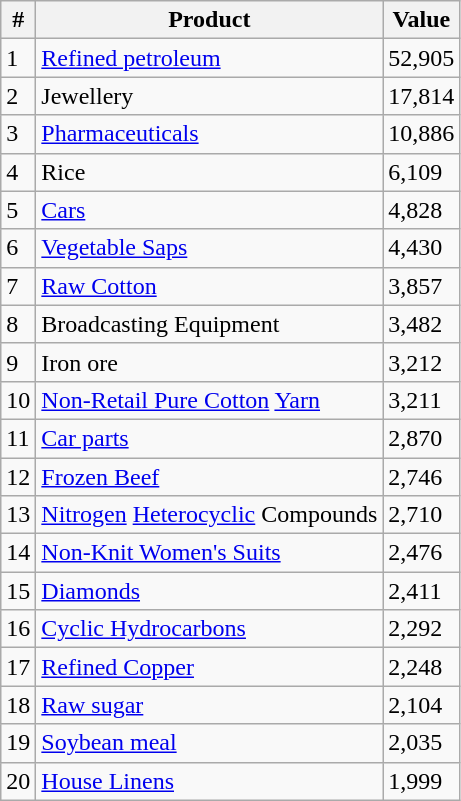<table class="wikitable sortable plainrowheads" ;">
<tr>
<th scope="col">#</th>
<th scope="col">Product</th>
<th scope="col">Value</th>
</tr>
<tr>
<td>1</td>
<td><a href='#'>Refined petroleum</a></td>
<td>52,905</td>
</tr>
<tr>
<td>2</td>
<td>Jewellery</td>
<td>17,814</td>
</tr>
<tr>
<td>3</td>
<td><a href='#'>Pharmaceuticals</a></td>
<td>10,886</td>
</tr>
<tr>
<td>4</td>
<td>Rice</td>
<td>6,109</td>
</tr>
<tr>
<td>5</td>
<td><a href='#'>Cars</a></td>
<td>4,828</td>
</tr>
<tr>
<td>6</td>
<td><a href='#'>Vegetable Saps</a></td>
<td>4,430</td>
</tr>
<tr>
<td>7</td>
<td><a href='#'>Raw Cotton</a></td>
<td>3,857</td>
</tr>
<tr>
<td>8</td>
<td>Broadcasting Equipment</td>
<td>3,482</td>
</tr>
<tr>
<td>9</td>
<td>Iron ore</td>
<td>3,212</td>
</tr>
<tr>
<td>10</td>
<td><a href='#'>Non-Retail Pure Cotton</a> <a href='#'>Yarn</a></td>
<td>3,211</td>
</tr>
<tr>
<td>11</td>
<td><a href='#'>Car parts</a></td>
<td>2,870</td>
</tr>
<tr>
<td>12</td>
<td><a href='#'>Frozen Beef</a></td>
<td>2,746</td>
</tr>
<tr>
<td>13</td>
<td><a href='#'>Nitrogen</a> <a href='#'>Heterocyclic</a> Compounds</td>
<td>2,710</td>
</tr>
<tr>
<td>14</td>
<td><a href='#'>Non-Knit Women's Suits</a></td>
<td>2,476</td>
</tr>
<tr>
<td>15</td>
<td><a href='#'>Diamonds</a></td>
<td>2,411</td>
</tr>
<tr>
<td>16</td>
<td><a href='#'>Cyclic Hydrocarbons</a></td>
<td>2,292</td>
</tr>
<tr>
<td>17</td>
<td><a href='#'>Refined Copper</a></td>
<td>2,248</td>
</tr>
<tr>
<td>18</td>
<td><a href='#'>Raw sugar</a></td>
<td>2,104</td>
</tr>
<tr>
<td>19</td>
<td><a href='#'>Soybean meal</a></td>
<td>2,035</td>
</tr>
<tr>
<td>20</td>
<td><a href='#'>House Linens</a></td>
<td>1,999</td>
</tr>
</table>
